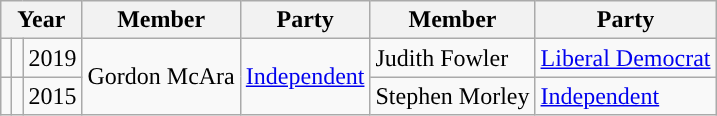<table class="wikitable">
<tr>
<th colspan="3">Year</th>
<th>Member</th>
<th>Party</th>
<th>Member</th>
<th>Party</th>
</tr>
<tr>
<td style="background-color: "></td>
<td style="background-color: "></td>
<td>2019</td>
<td rowspan="2">Gordon McAra</td>
<td rowspan="2"><a href='#'>Independent</a></td>
<td>Judith Fowler</td>
<td><a href='#'>Liberal Democrat</a></td>
</tr>
<tr>
<td style="background-color: "></td>
<td style="background-color: "></td>
<td>2015</td>
<td>Stephen Morley</td>
<td><a href='#'>Independent</a></td>
</tr>
</table>
